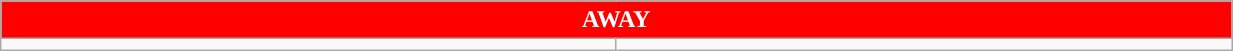<table class="wikitable collapsible collapsed" style="width:65%">
<tr>
<th colspan=16 ! style="color:white; background:#FF0000">AWAY</th>
</tr>
<tr>
<td></td>
<td></td>
</tr>
</table>
